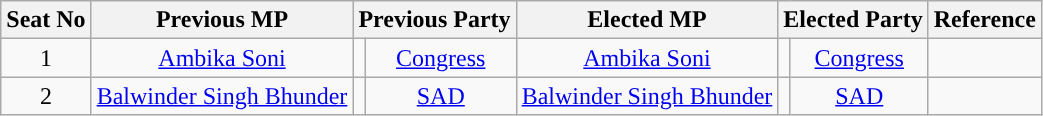<table class="wikitable">
<tr>
<th>Seat No</th>
<th>Previous MP</th>
<th colspan=2>Previous Party</th>
<th>Elected MP</th>
<th colspan=2>Elected Party</th>
<th>Reference</th>
</tr>
<tr style="text-align:center;">
<td>1</td>
<td><a href='#'>Ambika Soni</a></td>
<td width="1px"></td>
<td><a href='#'>Congress</a></td>
<td><a href='#'>Ambika Soni</a></td>
<td width="1px"></td>
<td><a href='#'>Congress</a></td>
<td rowspan=1></td>
</tr>
<tr style="text-align:center;">
<td>2</td>
<td><a href='#'>Balwinder Singh Bhunder</a></td>
<td width="1px"></td>
<td><a href='#'>SAD</a></td>
<td><a href='#'>Balwinder Singh Bhunder</a></td>
<td width="1px"></td>
<td><a href='#'>SAD</a></td>
<td rowspan=1></td>
</tr>
</table>
